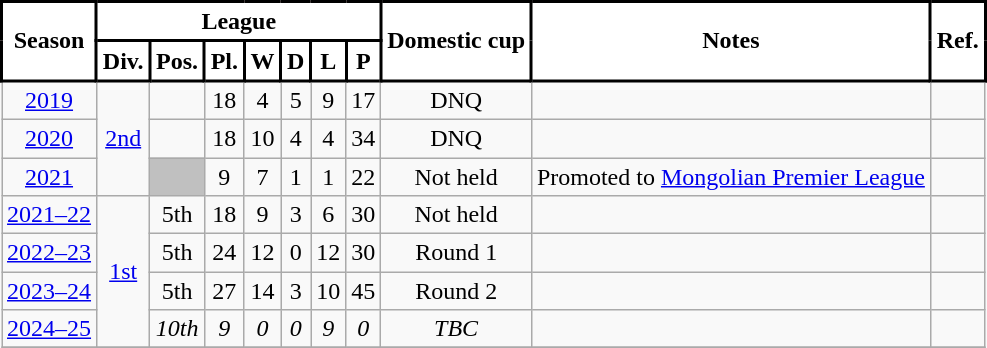<table class="wikitable">
<tr style="background:#d92121;">
<th rowspan="2" ! style="background:#FFFFFF; color:#000000; border:2px solid #000000;" scope="col">Season</th>
<th colspan="7" ! style="background:#FFFFFF; color:#000000; border:2px solid #000000;" scope="col">League</th>
<th rowspan="2" ! style="background:#FFFFFF; color:#000000; border:2px solid #000000;" scope="col">Domestic cup</th>
<th rowspan="2" ! style="background:#FFFFFF; color:#000000; border:2px solid #000000;" scope="col">Notes</th>
<th rowspan="2" ! style="background:#FFFFFF; color:#000000; border:2px solid #000000;" scope="col">Ref.</th>
</tr>
<tr>
<th style="background:#FFFFFF; color:#000000; border:2px solid #000000;" scope="col">Div.</th>
<th style="background:#FFFFFF; color:#000000; border:2px solid #000000;" scope="col">Pos.</th>
<th style="background:#FFFFFF; color:#000000; border:2px solid #000000;" scope="col">Pl.</th>
<th style="background:#FFFFFF; color:#000000; border:2px solid #000000;" scope="col">W</th>
<th style="background:#FFFFFF; color:#000000; border:2px solid #000000;" scope="col">D</th>
<th style="background:#FFFFFF; color:#000000; border:2px solid #000000;" scope="col">L</th>
<th style="background:#FFFFFF; color:#000000; border:2px solid #000000;" scope="col">P</th>
</tr>
<tr>
<td align=center><a href='#'>2019</a></td>
<td rowspan="3" align="center"><a href='#'>2nd</a></td>
<td></td>
<td align=center>18</td>
<td align=center>4</td>
<td align=center>5</td>
<td align=center>9</td>
<td align=center>17</td>
<td align=center>DNQ</td>
<td align=center></td>
<td align=center></td>
</tr>
<tr>
<td align=center><a href='#'>2020</a></td>
<td></td>
<td align=center>18</td>
<td align=center>10</td>
<td align=center>4</td>
<td align=center>4</td>
<td align=center>34</td>
<td align=center>DNQ</td>
<td align=center></td>
<td align=center></td>
</tr>
<tr>
<td align=center><a href='#'>2021</a></td>
<td bgcolor="#C0C0C0"></td>
<td align=center>9</td>
<td align=center>7</td>
<td align=center>1</td>
<td align=center>1</td>
<td align=center>22</td>
<td align=center>Not held</td>
<td align=center>Promoted to <a href='#'>Mongolian Premier League</a></td>
<td align=center></td>
</tr>
<tr>
<td align=center><a href='#'>2021–22</a></td>
<td rowspan="4" align="center"><a href='#'>1st</a></td>
<td align=center>5th</td>
<td align=center>18</td>
<td align=center>9</td>
<td align=center>3</td>
<td align=center>6</td>
<td align=center>30</td>
<td align=center>Not held</td>
<td align=center></td>
<td align=center></td>
</tr>
<tr>
<td align=center><a href='#'>2022–23</a></td>
<td align=center>5th</td>
<td align=center>24</td>
<td align=center>12</td>
<td align=center>0</td>
<td align=center>12</td>
<td align=center>30</td>
<td align=center>Round 1</td>
<td align=center></td>
<td align=center></td>
</tr>
<tr>
<td align=center><a href='#'>2023–24</a></td>
<td align=center>5th</td>
<td align=center>27</td>
<td align=center>14</td>
<td align=center>3</td>
<td align=center>10</td>
<td align=center>45</td>
<td align=center>Round 2</td>
<td align=center></td>
<td align=center></td>
</tr>
<tr>
<td align=center><a href='#'>2024–25</a></td>
<td align=center><em>10th</em></td>
<td align=center><em>9</em></td>
<td align=center><em>0</em></td>
<td align=center><em>0</em></td>
<td align=center><em>9</em></td>
<td align=center><em>0</em></td>
<td align=center><em>TBC</em></td>
<td align=center></td>
<td align=center></td>
</tr>
<tr>
</tr>
</table>
